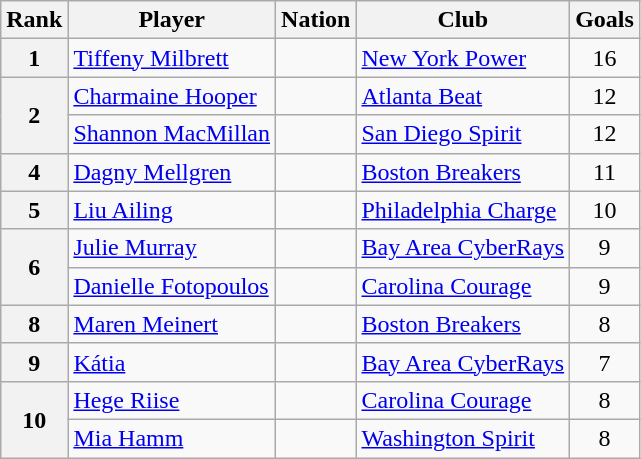<table class="wikitable">
<tr>
<th>Rank</th>
<th>Player</th>
<th>Nation</th>
<th>Club</th>
<th>Goals</th>
</tr>
<tr>
<th rowspan="1">1</th>
<td><a href='#'>Tiffeny Milbrett</a></td>
<td></td>
<td><a href='#'>New York Power</a></td>
<td style="text-align:center;">16</td>
</tr>
<tr>
<th rowspan="2">2</th>
<td><a href='#'>Charmaine Hooper</a></td>
<td></td>
<td><a href='#'>Atlanta Beat</a></td>
<td style="text-align:center;">12</td>
</tr>
<tr>
<td><a href='#'>Shannon MacMillan</a></td>
<td></td>
<td><a href='#'>San Diego Spirit</a></td>
<td style="text-align:center;">12</td>
</tr>
<tr>
<th>4</th>
<td><a href='#'>Dagny Mellgren</a></td>
<td></td>
<td><a href='#'>Boston Breakers</a></td>
<td style="text-align:center;">11</td>
</tr>
<tr>
<th>5</th>
<td><a href='#'>Liu Ailing</a></td>
<td></td>
<td><a href='#'>Philadelphia Charge</a></td>
<td style="text-align:center;">10</td>
</tr>
<tr>
<th rowspan="2">6</th>
<td><a href='#'>Julie Murray</a></td>
<td></td>
<td><a href='#'>Bay Area CyberRays</a></td>
<td style="text-align:center;">9</td>
</tr>
<tr>
<td><a href='#'>Danielle Fotopoulos</a></td>
<td></td>
<td><a href='#'>Carolina Courage</a></td>
<td style="text-align:center;">9</td>
</tr>
<tr>
<th>8</th>
<td><a href='#'>Maren Meinert</a></td>
<td></td>
<td><a href='#'>Boston Breakers</a></td>
<td style="text-align:center;">8</td>
</tr>
<tr>
<th>9</th>
<td><a href='#'>Kátia</a></td>
<td></td>
<td><a href='#'>Bay Area CyberRays</a></td>
<td style="text-align:center;">7</td>
</tr>
<tr>
<th rowspan="2">10</th>
<td><a href='#'>Hege Riise</a></td>
<td></td>
<td><a href='#'>Carolina Courage</a></td>
<td style="text-align:center;">8</td>
</tr>
<tr>
<td><a href='#'>Mia Hamm</a></td>
<td></td>
<td><a href='#'>Washington Spirit</a></td>
<td style="text-align:center;">8</td>
</tr>
</table>
